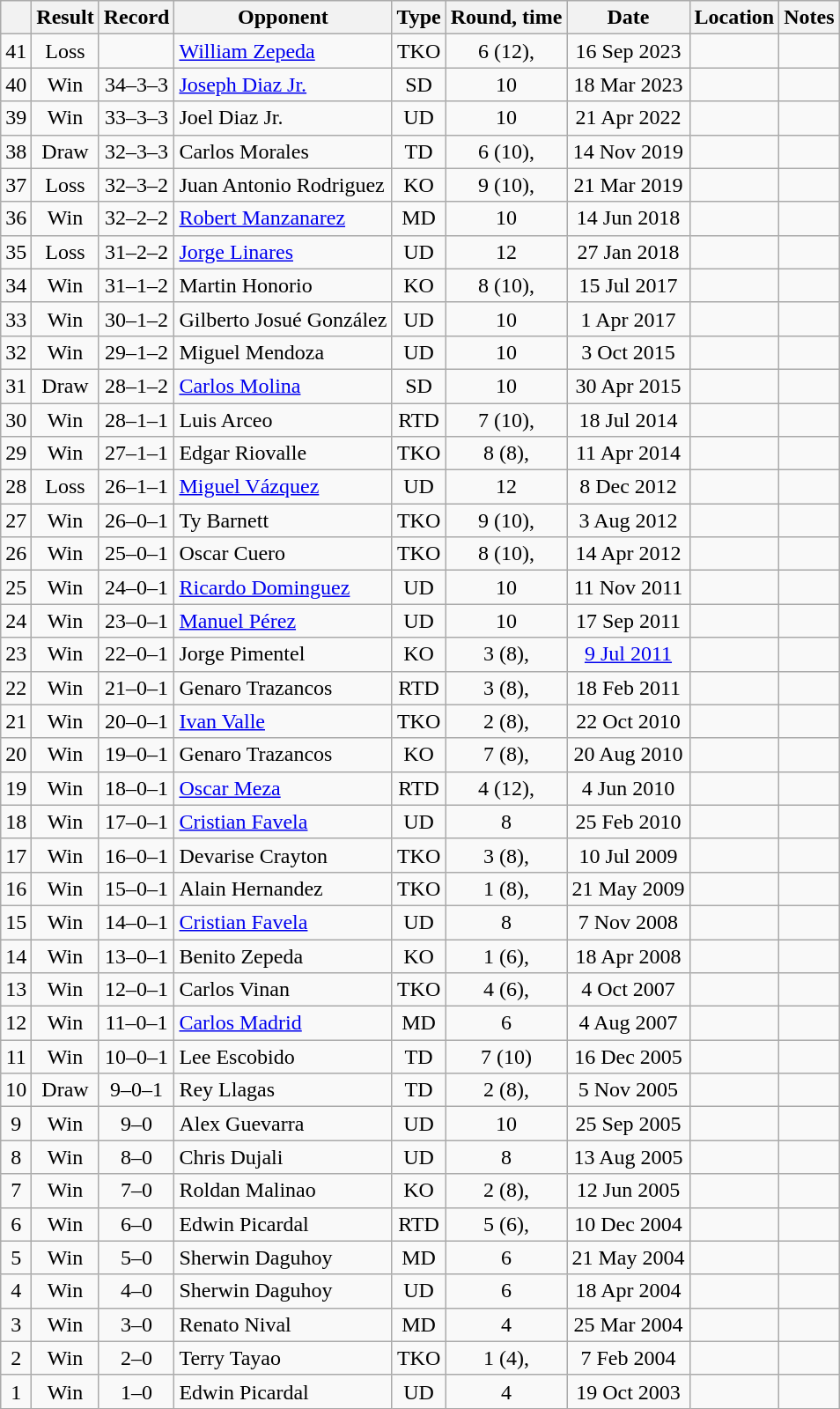<table class="wikitable" style="text-align:center">
<tr>
<th></th>
<th>Result</th>
<th>Record</th>
<th>Opponent</th>
<th>Type</th>
<th>Round, time</th>
<th>Date</th>
<th>Location</th>
<th>Notes</th>
</tr>
<tr>
<td>41</td>
<td>Loss</td>
<td></td>
<td align=left><a href='#'>William Zepeda</a></td>
<td>TKO</td>
<td>6 (12), </td>
<td>16 Sep 2023</td>
<td align=left></td>
<td align=left></td>
</tr>
<tr>
<td>40</td>
<td>Win</td>
<td>34–3–3</td>
<td align=left><a href='#'>Joseph Diaz Jr.</a></td>
<td>SD</td>
<td>10</td>
<td>18 Mar 2023</td>
<td align=left></td>
<td></td>
</tr>
<tr>
<td>39</td>
<td>Win</td>
<td>33–3–3</td>
<td align=left>Joel Diaz Jr.</td>
<td>UD</td>
<td>10</td>
<td>21 Apr 2022</td>
<td align=left></td>
<td></td>
</tr>
<tr>
<td>38</td>
<td>Draw</td>
<td>32–3–3</td>
<td align=left>Carlos Morales</td>
<td>TD</td>
<td>6 (10), </td>
<td>14 Nov 2019</td>
<td align=left></td>
<td></td>
</tr>
<tr>
<td>37</td>
<td>Loss</td>
<td>32–3–2</td>
<td align=left>Juan Antonio Rodriguez</td>
<td>KO</td>
<td>9 (10), </td>
<td>21 Mar 2019</td>
<td align=left></td>
<td></td>
</tr>
<tr>
<td>36</td>
<td>Win</td>
<td>32–2–2</td>
<td align=left><a href='#'>Robert Manzanarez</a></td>
<td>MD</td>
<td>10</td>
<td>14 Jun 2018</td>
<td align=left></td>
<td align=left></td>
</tr>
<tr>
<td>35</td>
<td>Loss</td>
<td>31–2–2</td>
<td align=left><a href='#'>Jorge Linares</a></td>
<td>UD</td>
<td>12</td>
<td>27 Jan 2018</td>
<td align=left></td>
<td align=left></td>
</tr>
<tr>
<td>34</td>
<td>Win</td>
<td>31–1–2</td>
<td align=left>Martin Honorio</td>
<td>KO</td>
<td>8 (10), </td>
<td>15 Jul 2017</td>
<td align=left></td>
<td></td>
</tr>
<tr>
<td>33</td>
<td>Win</td>
<td>30–1–2</td>
<td align=left>Gilberto Josué González</td>
<td>UD</td>
<td>10</td>
<td>1 Apr 2017</td>
<td align=left></td>
<td></td>
</tr>
<tr>
<td>32</td>
<td>Win</td>
<td>29–1–2</td>
<td align=left>Miguel Mendoza</td>
<td>UD</td>
<td>10</td>
<td>3 Oct 2015</td>
<td align=left></td>
<td></td>
</tr>
<tr>
<td>31</td>
<td>Draw</td>
<td>28–1–2</td>
<td align=left><a href='#'>Carlos Molina</a></td>
<td>SD</td>
<td>10</td>
<td>30 Apr 2015</td>
<td align=left></td>
<td></td>
</tr>
<tr>
<td>30</td>
<td>Win</td>
<td>28–1–1</td>
<td align=left>Luis Arceo</td>
<td>RTD</td>
<td>7 (10), </td>
<td>18 Jul 2014</td>
<td align=left></td>
<td></td>
</tr>
<tr>
<td>29</td>
<td>Win</td>
<td>27–1–1</td>
<td align=left>Edgar Riovalle</td>
<td>TKO</td>
<td>8 (8), </td>
<td>11 Apr 2014</td>
<td align=left></td>
<td></td>
</tr>
<tr>
<td>28</td>
<td>Loss</td>
<td>26–1–1</td>
<td align=left><a href='#'>Miguel Vázquez</a></td>
<td>UD</td>
<td>12</td>
<td>8 Dec 2012</td>
<td align=left></td>
<td align=left></td>
</tr>
<tr>
<td>27</td>
<td>Win</td>
<td>26–0–1</td>
<td align=left>Ty Barnett</td>
<td>TKO</td>
<td>9 (10), </td>
<td>3 Aug 2012</td>
<td align=left></td>
<td></td>
</tr>
<tr>
<td>26</td>
<td>Win</td>
<td>25–0–1</td>
<td align=left>Oscar Cuero</td>
<td>TKO</td>
<td>8 (10), </td>
<td>14 Apr 2012</td>
<td align=left></td>
<td></td>
</tr>
<tr>
<td>25</td>
<td>Win</td>
<td>24–0–1</td>
<td align=left><a href='#'>Ricardo Dominguez</a></td>
<td>UD</td>
<td>10</td>
<td>11 Nov 2011</td>
<td align=left></td>
<td></td>
</tr>
<tr>
<td>24</td>
<td>Win</td>
<td>23–0–1</td>
<td align=left><a href='#'>Manuel Pérez</a></td>
<td>UD</td>
<td>10</td>
<td>17 Sep 2011</td>
<td align=left></td>
<td></td>
</tr>
<tr>
<td>23</td>
<td>Win</td>
<td>22–0–1</td>
<td align=left>Jorge Pimentel</td>
<td>KO</td>
<td>3 (8), </td>
<td><a href='#'>9 Jul 2011</a></td>
<td align=left></td>
<td></td>
</tr>
<tr>
<td>22</td>
<td>Win</td>
<td>21–0–1</td>
<td align=left>Genaro Trazancos</td>
<td>RTD</td>
<td>3 (8), </td>
<td>18 Feb 2011</td>
<td align=left></td>
<td></td>
</tr>
<tr>
<td>21</td>
<td>Win</td>
<td>20–0–1</td>
<td align=left><a href='#'>Ivan Valle</a></td>
<td>TKO</td>
<td>2 (8), </td>
<td>22 Oct 2010</td>
<td align=left></td>
<td></td>
</tr>
<tr>
<td>20</td>
<td>Win</td>
<td>19–0–1</td>
<td align=left>Genaro Trazancos</td>
<td>KO</td>
<td>7 (8), </td>
<td>20 Aug 2010</td>
<td align=left></td>
<td></td>
</tr>
<tr>
<td>19</td>
<td>Win</td>
<td>18–0–1</td>
<td align=left><a href='#'>Oscar Meza</a></td>
<td>RTD</td>
<td>4 (12), </td>
<td>4 Jun 2010</td>
<td align=left></td>
<td align=left></td>
</tr>
<tr>
<td>18</td>
<td>Win</td>
<td>17–0–1</td>
<td align=left><a href='#'>Cristian Favela</a></td>
<td>UD</td>
<td>8</td>
<td>25 Feb 2010</td>
<td align=left></td>
<td></td>
</tr>
<tr>
<td>17</td>
<td>Win</td>
<td>16–0–1</td>
<td align=left>Devarise Crayton</td>
<td>TKO</td>
<td>3 (8), </td>
<td>10 Jul 2009</td>
<td align=left></td>
<td></td>
</tr>
<tr>
<td>16</td>
<td>Win</td>
<td>15–0–1</td>
<td align=left>Alain Hernandez</td>
<td>TKO</td>
<td>1 (8), </td>
<td>21 May 2009</td>
<td align=left></td>
<td></td>
</tr>
<tr>
<td>15</td>
<td>Win</td>
<td>14–0–1</td>
<td align=left><a href='#'>Cristian Favela</a></td>
<td>UD</td>
<td>8</td>
<td>7 Nov 2008</td>
<td align=left></td>
<td></td>
</tr>
<tr>
<td>14</td>
<td>Win</td>
<td>13–0–1</td>
<td align=left>Benito Zepeda</td>
<td>KO</td>
<td>1 (6), </td>
<td>18 Apr 2008</td>
<td align=left></td>
<td></td>
</tr>
<tr>
<td>13</td>
<td>Win</td>
<td>12–0–1</td>
<td align=left>Carlos Vinan</td>
<td>TKO</td>
<td>4 (6), </td>
<td>4 Oct 2007</td>
<td align=left></td>
<td></td>
</tr>
<tr>
<td>12</td>
<td>Win</td>
<td>11–0–1</td>
<td align=left><a href='#'>Carlos Madrid</a></td>
<td>MD</td>
<td>6</td>
<td>4 Aug 2007</td>
<td align=left></td>
<td></td>
</tr>
<tr>
<td>11</td>
<td>Win</td>
<td>10–0–1</td>
<td align=left>Lee Escobido</td>
<td>TD</td>
<td>7 (10)</td>
<td>16 Dec 2005</td>
<td align=left></td>
<td></td>
</tr>
<tr>
<td>10</td>
<td>Draw</td>
<td>9–0–1</td>
<td align=left>Rey Llagas</td>
<td>TD</td>
<td>2 (8), </td>
<td>5 Nov 2005</td>
<td align=left></td>
<td align=left></td>
</tr>
<tr>
<td>9</td>
<td>Win</td>
<td>9–0</td>
<td align=left>Alex Guevarra</td>
<td>UD</td>
<td>10</td>
<td>25 Sep 2005</td>
<td align=left></td>
<td></td>
</tr>
<tr>
<td>8</td>
<td>Win</td>
<td>8–0</td>
<td align=left>Chris Dujali</td>
<td>UD</td>
<td>8</td>
<td>13 Aug 2005</td>
<td align=left></td>
<td></td>
</tr>
<tr>
<td>7</td>
<td>Win</td>
<td>7–0</td>
<td align=left>Roldan Malinao</td>
<td>KO</td>
<td>2 (8), </td>
<td>12 Jun 2005</td>
<td align=left></td>
<td></td>
</tr>
<tr>
<td>6</td>
<td>Win</td>
<td>6–0</td>
<td align=left>Edwin Picardal</td>
<td>RTD</td>
<td>5 (6), </td>
<td>10 Dec 2004</td>
<td align=left></td>
<td></td>
</tr>
<tr>
<td>5</td>
<td>Win</td>
<td>5–0</td>
<td align=left>Sherwin Daguhoy</td>
<td>MD</td>
<td>6</td>
<td>21 May 2004</td>
<td align=left></td>
<td></td>
</tr>
<tr>
<td>4</td>
<td>Win</td>
<td>4–0</td>
<td align=left>Sherwin Daguhoy</td>
<td>UD</td>
<td>6</td>
<td>18 Apr 2004</td>
<td align=left></td>
<td></td>
</tr>
<tr>
<td>3</td>
<td>Win</td>
<td>3–0</td>
<td align=left>Renato Nival</td>
<td>MD</td>
<td>4</td>
<td>25 Mar 2004</td>
<td align=left></td>
<td></td>
</tr>
<tr>
<td>2</td>
<td>Win</td>
<td>2–0</td>
<td align=left>Terry Tayao</td>
<td>TKO</td>
<td>1 (4), </td>
<td>7 Feb 2004</td>
<td align=left></td>
<td></td>
</tr>
<tr>
<td>1</td>
<td>Win</td>
<td>1–0</td>
<td align=left>Edwin Picardal</td>
<td>UD</td>
<td>4</td>
<td>19 Oct 2003</td>
<td align=left></td>
<td></td>
</tr>
</table>
